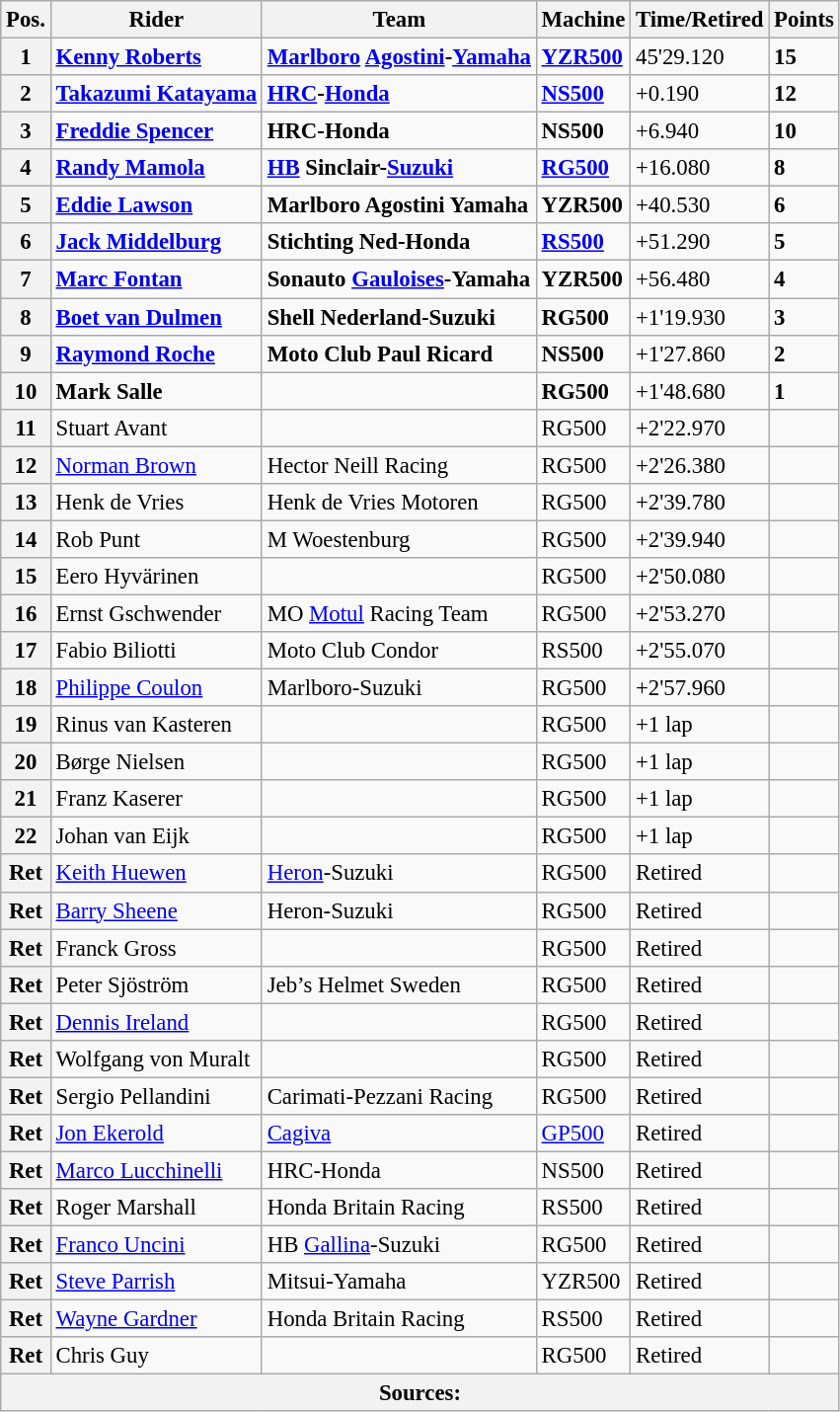<table class="wikitable" style="font-size: 95%;">
<tr>
<th>Pos.</th>
<th>Rider</th>
<th>Team</th>
<th>Machine</th>
<th>Time/Retired</th>
<th>Points</th>
</tr>
<tr>
<th>1</th>
<td> <strong><a href='#'>Kenny Roberts</a></strong></td>
<td><strong><a href='#'>Marlboro</a> <a href='#'>Agostini</a>-<a href='#'>Yamaha</a></strong></td>
<td><strong><a href='#'>YZR500</a></strong></td>
<td>45'29.120</td>
<td><strong>15</strong></td>
</tr>
<tr>
<th>2</th>
<td> <strong><a href='#'>Takazumi Katayama</a></strong></td>
<td><strong><a href='#'>HRC</a>-<a href='#'>Honda</a></strong></td>
<td><strong><a href='#'>NS500</a></strong></td>
<td>+0.190</td>
<td><strong>12</strong></td>
</tr>
<tr>
<th>3</th>
<td> <strong><a href='#'>Freddie Spencer</a></strong></td>
<td><strong>HRC-Honda</strong></td>
<td><strong>NS500</strong></td>
<td>+6.940</td>
<td><strong>10</strong></td>
</tr>
<tr>
<th>4</th>
<td> <strong><a href='#'>Randy Mamola</a></strong></td>
<td><strong><a href='#'>HB</a> Sinclair-<a href='#'>Suzuki</a></strong></td>
<td><strong><a href='#'>RG500</a></strong></td>
<td>+16.080</td>
<td><strong>8</strong></td>
</tr>
<tr>
<th>5</th>
<td> <strong><a href='#'>Eddie Lawson</a></strong></td>
<td><strong>Marlboro Agostini Yamaha</strong></td>
<td><strong>YZR500</strong></td>
<td>+40.530</td>
<td><strong>6</strong></td>
</tr>
<tr>
<th>6</th>
<td> <strong><a href='#'>Jack Middelburg</a></strong></td>
<td><strong>Stichting Ned-Honda</strong></td>
<td><strong><a href='#'>RS500</a></strong></td>
<td>+51.290</td>
<td><strong>5</strong></td>
</tr>
<tr>
<th>7</th>
<td> <strong><a href='#'>Marc Fontan</a></strong></td>
<td><strong>Sonauto <a href='#'>Gauloises</a>-Yamaha</strong></td>
<td><strong>YZR500</strong></td>
<td>+56.480</td>
<td><strong>4</strong></td>
</tr>
<tr>
<th>8</th>
<td> <strong><a href='#'>Boet van Dulmen</a></strong></td>
<td><strong>Shell Nederland-Suzuki</strong></td>
<td><strong>RG500</strong></td>
<td>+1'19.930</td>
<td><strong>3</strong></td>
</tr>
<tr>
<th>9</th>
<td> <strong><a href='#'>Raymond Roche</a></strong></td>
<td><strong>Moto Club Paul Ricard</strong></td>
<td><strong>NS500</strong></td>
<td>+1'27.860</td>
<td><strong>2</strong></td>
</tr>
<tr>
<th>10</th>
<td> <strong>Mark Salle</strong></td>
<td></td>
<td><strong>RG500</strong></td>
<td>+1'48.680</td>
<td><strong>1</strong></td>
</tr>
<tr>
<th>11</th>
<td> Stuart Avant</td>
<td></td>
<td>RG500</td>
<td>+2'22.970</td>
<td></td>
</tr>
<tr>
<th>12</th>
<td> <a href='#'>Norman Brown</a></td>
<td>Hector Neill Racing</td>
<td>RG500</td>
<td>+2'26.380</td>
<td></td>
</tr>
<tr>
<th>13</th>
<td> Henk de Vries</td>
<td>Henk de Vries Motoren</td>
<td>RG500</td>
<td>+2'39.780</td>
<td></td>
</tr>
<tr>
<th>14</th>
<td> Rob Punt</td>
<td>M Woestenburg</td>
<td>RG500</td>
<td>+2'39.940</td>
<td></td>
</tr>
<tr>
<th>15</th>
<td> Eero Hyvärinen</td>
<td></td>
<td>RG500</td>
<td>+2'50.080</td>
<td></td>
</tr>
<tr>
<th>16</th>
<td> Ernst Gschwender</td>
<td>MO <a href='#'>Motul</a> Racing Team</td>
<td>RG500</td>
<td>+2'53.270</td>
<td></td>
</tr>
<tr>
<th>17</th>
<td> Fabio Biliotti</td>
<td>Moto Club Condor</td>
<td>RS500</td>
<td>+2'55.070</td>
<td></td>
</tr>
<tr>
<th>18</th>
<td> <a href='#'>Philippe Coulon</a></td>
<td>Marlboro-Suzuki</td>
<td>RG500</td>
<td>+2'57.960</td>
<td></td>
</tr>
<tr>
<th>19</th>
<td> Rinus van Kasteren</td>
<td></td>
<td>RG500</td>
<td>+1 lap</td>
<td></td>
</tr>
<tr>
<th>20</th>
<td> Børge Nielsen</td>
<td></td>
<td>RG500</td>
<td>+1 lap</td>
<td></td>
</tr>
<tr>
<th>21</th>
<td> Franz Kaserer</td>
<td></td>
<td>RG500</td>
<td>+1 lap</td>
<td></td>
</tr>
<tr>
<th>22</th>
<td> Johan van Eijk</td>
<td></td>
<td>RG500</td>
<td>+1 lap</td>
<td></td>
</tr>
<tr>
<th>Ret</th>
<td> <a href='#'>Keith Huewen</a></td>
<td><a href='#'>Heron</a>-Suzuki</td>
<td>RG500</td>
<td>Retired</td>
<td></td>
</tr>
<tr>
<th>Ret</th>
<td> <a href='#'>Barry Sheene</a></td>
<td>Heron-Suzuki</td>
<td>RG500</td>
<td>Retired</td>
<td></td>
</tr>
<tr>
<th>Ret</th>
<td> Franck Gross</td>
<td></td>
<td>RG500</td>
<td>Retired</td>
<td></td>
</tr>
<tr>
<th>Ret</th>
<td> Peter Sjöström</td>
<td>Jeb’s Helmet Sweden</td>
<td>RG500</td>
<td>Retired</td>
<td></td>
</tr>
<tr>
<th>Ret</th>
<td> <a href='#'>Dennis Ireland</a></td>
<td></td>
<td>RG500</td>
<td>Retired</td>
<td></td>
</tr>
<tr>
<th>Ret</th>
<td> Wolfgang von Muralt</td>
<td></td>
<td>RG500</td>
<td>Retired</td>
<td></td>
</tr>
<tr>
<th>Ret</th>
<td> Sergio Pellandini</td>
<td>Carimati-Pezzani Racing</td>
<td>RG500</td>
<td>Retired</td>
<td></td>
</tr>
<tr>
<th>Ret</th>
<td> <a href='#'>Jon Ekerold</a></td>
<td><a href='#'>Cagiva</a></td>
<td><a href='#'>GP500</a></td>
<td>Retired</td>
<td></td>
</tr>
<tr>
<th>Ret</th>
<td> <a href='#'>Marco Lucchinelli</a></td>
<td>HRC-Honda</td>
<td>NS500</td>
<td>Retired</td>
<td></td>
</tr>
<tr>
<th>Ret</th>
<td> Roger Marshall</td>
<td>Honda Britain Racing</td>
<td>RS500</td>
<td>Retired</td>
<td></td>
</tr>
<tr>
<th>Ret</th>
<td> <a href='#'>Franco Uncini</a></td>
<td>HB <a href='#'>Gallina</a>-Suzuki</td>
<td>RG500</td>
<td>Retired</td>
<td></td>
</tr>
<tr>
<th>Ret</th>
<td> <a href='#'>Steve Parrish</a></td>
<td>Mitsui-Yamaha</td>
<td>YZR500</td>
<td>Retired</td>
<td></td>
</tr>
<tr>
<th>Ret</th>
<td> <a href='#'>Wayne Gardner</a></td>
<td>Honda Britain Racing</td>
<td>RS500</td>
<td>Retired</td>
<td></td>
</tr>
<tr>
<th>Ret</th>
<td> Chris Guy</td>
<td></td>
<td>RG500</td>
<td>Retired</td>
<td></td>
</tr>
<tr>
<th colspan=8>Sources: </th>
</tr>
</table>
